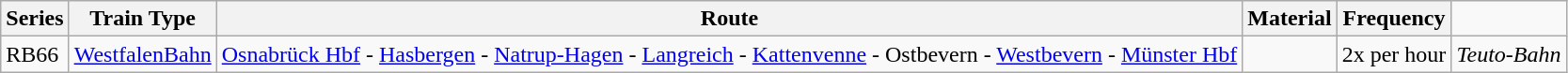<table class="wikitable vatop">
<tr>
<th>Series</th>
<th>Train Type</th>
<th>Route</th>
<th>Material</th>
<th>Frequency</th>
</tr>
<tr>
<td>RB66</td>
<td><a href='#'>WestfalenBahn</a></td>
<td><a href='#'>Osnabrück Hbf</a> - <a href='#'>Hasbergen</a> - <a href='#'>Natrup-Hagen</a> - <a href='#'>Langreich</a> - <a href='#'>Kattenvenne</a> - Ostbevern - <a href='#'>Westbevern</a> - <a href='#'>Münster Hbf</a></td>
<td></td>
<td>2x per hour</td>
<td><em>Teuto-Bahn</em></td>
</tr>
</table>
